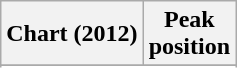<table class="wikitable sortable">
<tr>
<th>Chart (2012)</th>
<th>Peak<br>position</th>
</tr>
<tr>
</tr>
<tr>
</tr>
</table>
